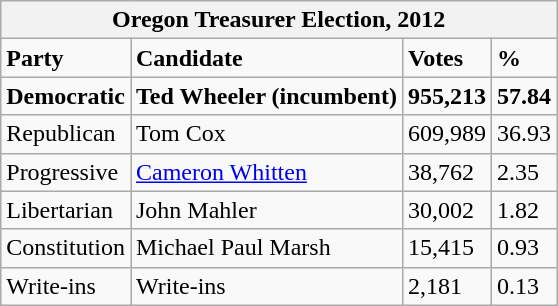<table class="wikitable">
<tr>
<th colspan="4">Oregon Treasurer Election, 2012</th>
</tr>
<tr>
<td><strong>Party</strong></td>
<td><strong>Candidate</strong></td>
<td><strong>Votes</strong></td>
<td><strong>%</strong></td>
</tr>
<tr>
<td><strong>Democratic</strong></td>
<td><strong>Ted Wheeler (incumbent)</strong></td>
<td><strong>955,213</strong></td>
<td><strong>57.84</strong></td>
</tr>
<tr>
<td>Republican</td>
<td>Tom Cox</td>
<td>609,989</td>
<td>36.93</td>
</tr>
<tr>
<td>Progressive</td>
<td><a href='#'>Cameron Whitten</a></td>
<td>38,762</td>
<td>2.35</td>
</tr>
<tr>
<td>Libertarian</td>
<td>John Mahler</td>
<td>30,002</td>
<td>1.82</td>
</tr>
<tr>
<td>Constitution</td>
<td>Michael Paul Marsh</td>
<td>15,415</td>
<td>0.93</td>
</tr>
<tr>
<td>Write-ins</td>
<td>Write-ins</td>
<td>2,181</td>
<td>0.13</td>
</tr>
</table>
